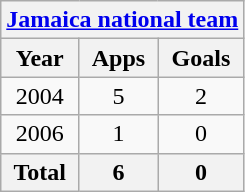<table class="wikitable" style="text-align:center">
<tr>
<th colspan=3><a href='#'>Jamaica national team</a></th>
</tr>
<tr>
<th>Year</th>
<th>Apps</th>
<th>Goals</th>
</tr>
<tr>
<td>2004</td>
<td>5</td>
<td>2</td>
</tr>
<tr>
<td>2006</td>
<td>1</td>
<td>0</td>
</tr>
<tr>
<th>Total</th>
<th>6</th>
<th>0</th>
</tr>
</table>
